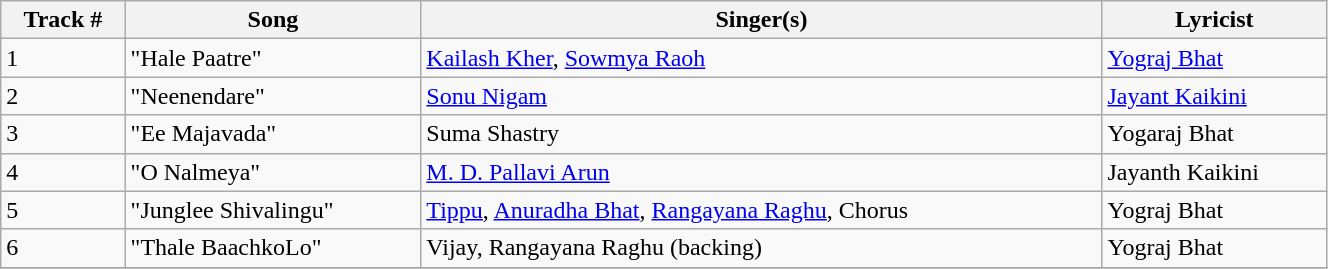<table class="wikitable" width="70%">
<tr>
<th>Track #</th>
<th>Song</th>
<th>Singer(s)</th>
<th>Lyricist</th>
</tr>
<tr>
<td>1</td>
<td>"Hale Paatre"</td>
<td><a href='#'>Kailash Kher</a>, <a href='#'>Sowmya Raoh</a></td>
<td><a href='#'>Yograj Bhat</a></td>
</tr>
<tr>
<td>2</td>
<td>"Neenendare"</td>
<td><a href='#'>Sonu Nigam</a></td>
<td><a href='#'>Jayant Kaikini</a></td>
</tr>
<tr>
<td>3</td>
<td>"Ee Majavada"</td>
<td>Suma Shastry</td>
<td>Yogaraj Bhat</td>
</tr>
<tr>
<td>4</td>
<td>"O Nalmeya"</td>
<td><a href='#'>M. D. Pallavi Arun</a></td>
<td>Jayanth Kaikini</td>
</tr>
<tr>
<td>5</td>
<td>"Junglee Shivalingu"</td>
<td><a href='#'>Tippu</a>, <a href='#'>Anuradha Bhat</a>, <a href='#'>Rangayana Raghu</a>, Chorus</td>
<td>Yograj Bhat</td>
</tr>
<tr>
<td>6</td>
<td>"Thale BaachkoLo"</td>
<td>Vijay, Rangayana Raghu (backing)</td>
<td>Yograj Bhat</td>
</tr>
<tr>
</tr>
</table>
